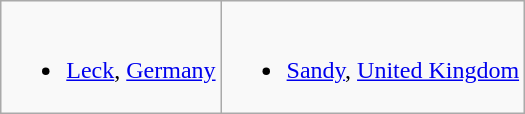<table class="wikitable">
<tr valign="top">
<td><br><ul><li> <a href='#'>Leck</a>, <a href='#'>Germany</a></li></ul></td>
<td><br><ul><li> <a href='#'>Sandy</a>, <a href='#'>United Kingdom</a></li></ul></td>
</tr>
</table>
